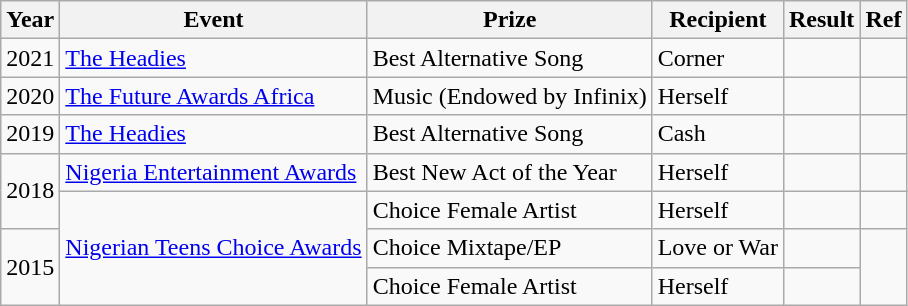<table class="wikitable">
<tr>
<th>Year</th>
<th>Event</th>
<th>Prize</th>
<th>Recipient</th>
<th>Result</th>
<th>Ref</th>
</tr>
<tr>
<td rowspan="">2021</td>
<td rowspan=""><a href='#'>The Headies</a></td>
<td>Best Alternative Song</td>
<td rowspan="">Corner</td>
<td></td>
<td rowspan=""></td>
</tr>
<tr>
<td rowspan="">2020</td>
<td rowspan=""><a href='#'>The Future Awards Africa</a></td>
<td N/A>Music (Endowed by Infinix)</td>
<td rowspan="">Herself</td>
<td></td>
<td rowspan=""></td>
</tr>
<tr>
<td rowspan="">2019</td>
<td rowspan=""><a href='#'>The Headies</a></td>
<td>Best Alternative Song</td>
<td rowspan="">Cash</td>
<td></td>
<td rowspan=""></td>
</tr>
<tr>
<td rowspan="2">2018</td>
<td><a href='#'>Nigeria Entertainment Awards</a></td>
<td N/A>Best New Act of the Year</td>
<td rowspan="">Herself</td>
<td></td>
<td rowspan=""></td>
</tr>
<tr>
<td rowspan="3"><a href='#'>Nigerian Teens Choice Awards</a></td>
<td N/A>Choice Female Artist</td>
<td rowspan="">Herself</td>
<td></td>
<td rowspan=""></td>
</tr>
<tr>
<td rowspan="2">2015</td>
<td N/A>Choice Mixtape/EP</td>
<td rowspan="">Love or War</td>
<td></td>
<td rowspan="2"></td>
</tr>
<tr>
<td N/A>Choice Female Artist</td>
<td rowspan="">Herself</td>
<td></td>
</tr>
</table>
